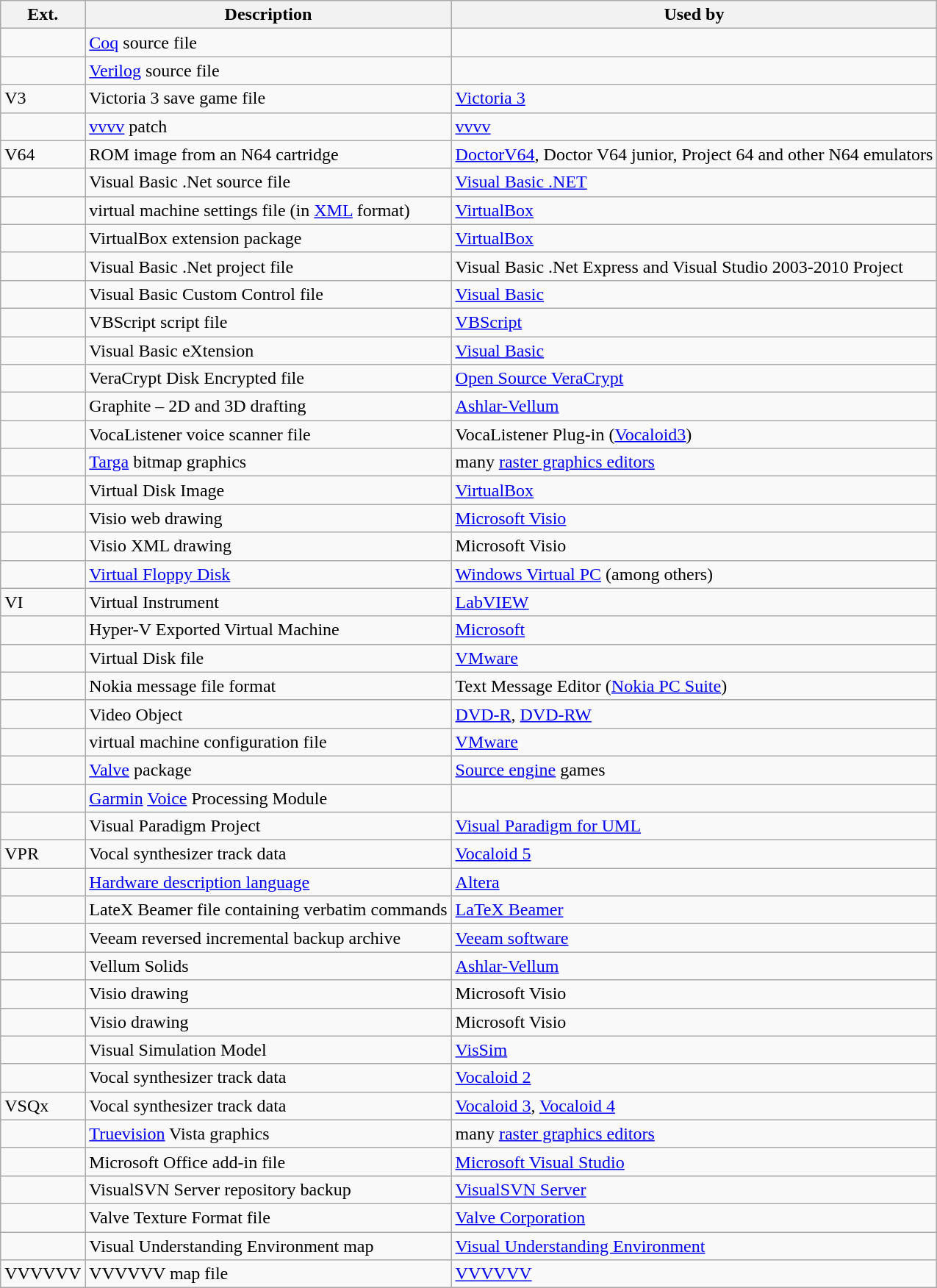<table class="wikitable">
<tr>
<th>Ext.</th>
<th>Description</th>
<th>Used by</th>
</tr>
<tr>
<td></td>
<td><a href='#'>Coq</a> source file</td>
<td></td>
</tr>
<tr>
<td></td>
<td><a href='#'>Verilog</a> source file</td>
<td></td>
</tr>
<tr>
<td>V3</td>
<td>Victoria 3 save game file</td>
<td><a href='#'>Victoria 3</a></td>
</tr>
<tr>
<td></td>
<td><a href='#'>vvvv</a> patch</td>
<td><a href='#'>vvvv</a></td>
</tr>
<tr>
<td>V64</td>
<td>ROM image from an N64 cartridge</td>
<td><a href='#'>DoctorV64</a>, Doctor V64 junior, Project 64 and other N64 emulators</td>
</tr>
<tr>
<td></td>
<td>Visual Basic .Net source file</td>
<td><a href='#'>Visual Basic .NET</a></td>
</tr>
<tr>
<td></td>
<td>virtual machine settings file (in <a href='#'>XML</a> format)</td>
<td><a href='#'>VirtualBox</a></td>
</tr>
<tr>
<td></td>
<td>VirtualBox extension package</td>
<td><a href='#'>VirtualBox</a></td>
</tr>
<tr>
<td></td>
<td>Visual Basic .Net project file</td>
<td>Visual Basic .Net Express and Visual Studio 2003-2010 Project</td>
</tr>
<tr>
<td></td>
<td>Visual Basic Custom Control file</td>
<td><a href='#'>Visual Basic</a></td>
</tr>
<tr>
<td></td>
<td>VBScript script file</td>
<td><a href='#'>VBScript</a></td>
</tr>
<tr>
<td></td>
<td>Visual Basic eXtension</td>
<td><a href='#'>Visual Basic</a></td>
</tr>
<tr>
<td></td>
<td>VeraCrypt Disk Encrypted file</td>
<td><a href='#'>Open Source VeraCrypt</a></td>
</tr>
<tr>
<td></td>
<td>Graphite – 2D and 3D drafting</td>
<td><a href='#'>Ashlar-Vellum</a></td>
</tr>
<tr>
<td></td>
<td>VocaListener voice scanner file</td>
<td>VocaListener Plug-in (<a href='#'>Vocaloid3</a>)</td>
</tr>
<tr>
<td></td>
<td><a href='#'>Targa</a> bitmap graphics</td>
<td>many <a href='#'>raster graphics editors</a></td>
</tr>
<tr>
<td></td>
<td>Virtual Disk Image</td>
<td><a href='#'>VirtualBox</a></td>
</tr>
<tr>
<td></td>
<td>Visio web drawing</td>
<td><a href='#'>Microsoft Visio</a></td>
</tr>
<tr>
<td></td>
<td>Visio XML drawing</td>
<td>Microsoft Visio</td>
</tr>
<tr>
<td></td>
<td><a href='#'>Virtual Floppy Disk</a></td>
<td><a href='#'>Windows Virtual PC</a> (among others)</td>
</tr>
<tr>
<td>VI</td>
<td>Virtual Instrument</td>
<td><a href='#'>LabVIEW</a></td>
</tr>
<tr>
<td></td>
<td>Hyper-V Exported Virtual Machine</td>
<td><a href='#'>Microsoft</a></td>
</tr>
<tr>
<td></td>
<td>Virtual Disk file</td>
<td><a href='#'>VMware</a></td>
</tr>
<tr>
<td></td>
<td>Nokia message file format</td>
<td>Text Message Editor (<a href='#'>Nokia PC Suite</a>)</td>
</tr>
<tr>
<td></td>
<td>Video Object</td>
<td><a href='#'>DVD-R</a>, <a href='#'>DVD-RW</a></td>
</tr>
<tr>
<td></td>
<td>virtual machine configuration file</td>
<td><a href='#'>VMware</a></td>
</tr>
<tr>
<td></td>
<td><a href='#'>Valve</a> package</td>
<td><a href='#'>Source engine</a> games</td>
</tr>
<tr>
<td></td>
<td><a href='#'>Garmin</a> <a href='#'>Voice</a> Processing Module</td>
<td></td>
</tr>
<tr>
<td></td>
<td>Visual Paradigm Project</td>
<td><a href='#'>Visual Paradigm for UML</a></td>
</tr>
<tr>
<td>VPR</td>
<td>Vocal synthesizer track data</td>
<td><a href='#'>Vocaloid 5</a></td>
</tr>
<tr>
<td></td>
<td><a href='#'>Hardware description language</a></td>
<td><a href='#'>Altera</a></td>
</tr>
<tr>
<td></td>
<td>LateX Beamer file containing verbatim commands</td>
<td><a href='#'>LaTeX Beamer</a></td>
</tr>
<tr>
<td></td>
<td>Veeam reversed incremental backup archive</td>
<td><a href='#'>Veeam software</a></td>
</tr>
<tr>
<td></td>
<td>Vellum Solids</td>
<td><a href='#'>Ashlar-Vellum</a></td>
</tr>
<tr>
<td></td>
<td>Visio drawing</td>
<td>Microsoft Visio</td>
</tr>
<tr>
<td></td>
<td>Visio drawing</td>
<td>Microsoft Visio</td>
</tr>
<tr>
<td></td>
<td>Visual Simulation Model</td>
<td><a href='#'>VisSim</a></td>
</tr>
<tr>
<td></td>
<td>Vocal synthesizer track data</td>
<td><a href='#'>Vocaloid 2</a></td>
</tr>
<tr>
<td>VSQx</td>
<td>Vocal synthesizer track data</td>
<td><a href='#'>Vocaloid 3</a>, <a href='#'>Vocaloid 4</a></td>
</tr>
<tr>
<td></td>
<td><a href='#'>Truevision</a> Vista graphics</td>
<td>many <a href='#'>raster graphics editors</a></td>
</tr>
<tr>
<td></td>
<td>Microsoft Office add-in file</td>
<td><a href='#'>Microsoft Visual Studio</a></td>
</tr>
<tr>
<td></td>
<td>VisualSVN Server repository backup</td>
<td><a href='#'>VisualSVN Server</a></td>
</tr>
<tr>
<td></td>
<td>Valve Texture Format file</td>
<td><a href='#'>Valve Corporation</a></td>
</tr>
<tr>
<td></td>
<td>Visual Understanding Environment map</td>
<td><a href='#'>Visual Understanding Environment</a></td>
</tr>
<tr>
<td>VVVVVV</td>
<td>VVVVVV map file</td>
<td><a href='#'>VVVVVV</a></td>
</tr>
</table>
